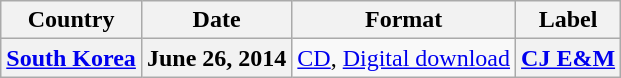<table class="wikitable plainrowheaders">
<tr>
<th scope="col">Country</th>
<th>Date</th>
<th>Format</th>
<th>Label</th>
</tr>
<tr>
<th scope="row" rowspan="2"><a href='#'>South Korea</a></th>
<th scope="row" rowspan="2">June 26, 2014</th>
<td rowspan="2"><a href='#'>CD</a>, <a href='#'>Digital download</a></td>
<th scope="row" rowspan="2"><a href='#'>CJ E&M</a></th>
</tr>
</table>
